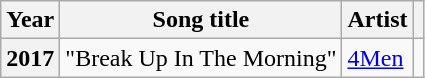<table class="wikitable plainrowheaders">
<tr>
<th scope="col">Year</th>
<th scope="col">Song title</th>
<th scope="col">Artist</th>
<th scope="col" class="unsortable"></th>
</tr>
<tr>
<th scope="row">2017</th>
<td>"Break Up In The Morning"</td>
<td><a href='#'>4Men</a></td>
<td style="text-align:center"></td>
</tr>
</table>
